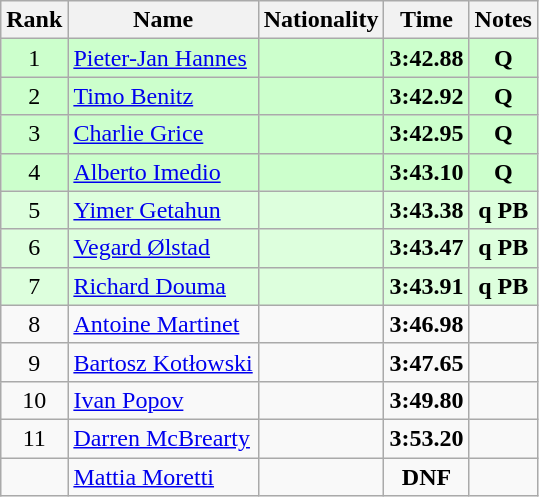<table class="wikitable sortable" style="text-align:center">
<tr>
<th>Rank</th>
<th>Name</th>
<th>Nationality</th>
<th>Time</th>
<th>Notes</th>
</tr>
<tr bgcolor=ccffcc>
<td>1</td>
<td align=left><a href='#'>Pieter-Jan Hannes</a></td>
<td align=left></td>
<td><strong>3:42.88</strong></td>
<td><strong>Q</strong></td>
</tr>
<tr bgcolor=ccffcc>
<td>2</td>
<td align=left><a href='#'>Timo Benitz</a></td>
<td align=left></td>
<td><strong>3:42.92</strong></td>
<td><strong>Q</strong></td>
</tr>
<tr bgcolor=ccffcc>
<td>3</td>
<td align=left><a href='#'>Charlie Grice</a></td>
<td align=left></td>
<td><strong>3:42.95</strong></td>
<td><strong>Q</strong></td>
</tr>
<tr bgcolor=ccffcc>
<td>4</td>
<td align=left><a href='#'>Alberto Imedio</a></td>
<td align=left></td>
<td><strong>3:43.10</strong></td>
<td><strong>Q</strong></td>
</tr>
<tr bgcolor=ddffdd>
<td>5</td>
<td align=left><a href='#'>Yimer Getahun</a></td>
<td align=left></td>
<td><strong>3:43.38</strong></td>
<td><strong>q PB</strong></td>
</tr>
<tr bgcolor=ddffdd>
<td>6</td>
<td align=left><a href='#'>Vegard Ølstad</a></td>
<td align=left></td>
<td><strong>3:43.47</strong></td>
<td><strong>q PB</strong></td>
</tr>
<tr bgcolor=ddffdd>
<td>7</td>
<td align=left><a href='#'>Richard Douma</a></td>
<td align=left></td>
<td><strong>3:43.91</strong></td>
<td><strong>q PB</strong></td>
</tr>
<tr>
<td>8</td>
<td align=left><a href='#'>Antoine Martinet</a></td>
<td align=left></td>
<td><strong>3:46.98</strong></td>
<td></td>
</tr>
<tr>
<td>9</td>
<td align=left><a href='#'>Bartosz Kotłowski</a></td>
<td align=left></td>
<td><strong>3:47.65</strong></td>
<td></td>
</tr>
<tr>
<td>10</td>
<td align=left><a href='#'>Ivan Popov</a></td>
<td align=left></td>
<td><strong>3:49.80</strong></td>
<td></td>
</tr>
<tr>
<td>11</td>
<td align=left><a href='#'>Darren McBrearty</a></td>
<td align=left></td>
<td><strong>3:53.20</strong></td>
<td></td>
</tr>
<tr>
<td></td>
<td align=left><a href='#'>Mattia Moretti</a></td>
<td align=left></td>
<td><strong>DNF</strong></td>
<td></td>
</tr>
</table>
